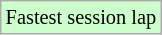<table class="wikitable sortable" style="font-size: 85%;">
<tr style="background:#ccffcc;">
<td>Fastest session lap</td>
</tr>
</table>
